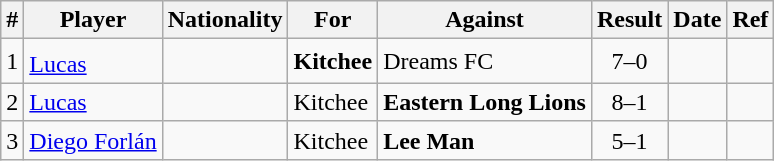<table class="wikitable sortable">
<tr>
<th>#</th>
<th>Player</th>
<th>Nationality</th>
<th>For</th>
<th>Against</th>
<th align=center>Result</th>
<th>Date</th>
<th>Ref</th>
</tr>
<tr>
<td>1</td>
<td><a href='#'>Lucas</a><sup></sup></td>
<td></td>
<td><strong>Kitchee</strong></td>
<td>Dreams FC</td>
<td style="text-align:center;">7–0</td>
<td></td>
<td></td>
</tr>
<tr>
<td>2</td>
<td><a href='#'>Lucas</a></td>
<td></td>
<td>Kitchee</td>
<td><strong>Eastern Long Lions</strong></td>
<td style="text-align:center;">8–1</td>
<td></td>
<td></td>
</tr>
<tr>
<td>3</td>
<td><a href='#'>Diego Forlán</a></td>
<td></td>
<td>Kitchee</td>
<td><strong>Lee Man</strong></td>
<td style="text-align:center;">5–1</td>
<td></td>
<td></td>
</tr>
</table>
